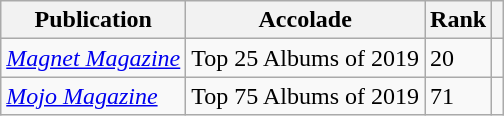<table class="wikitable sortable">
<tr>
<th>Publication</th>
<th>Accolade</th>
<th>Rank</th>
<th class="unsortable"></th>
</tr>
<tr>
<td><em><a href='#'>Magnet Magazine</a></em></td>
<td>Top 25 Albums of 2019</td>
<td>20</td>
<td></td>
</tr>
<tr>
<td><em><a href='#'>Mojo Magazine</a></em></td>
<td>Top 75 Albums of 2019</td>
<td>71</td>
<td></td>
</tr>
</table>
